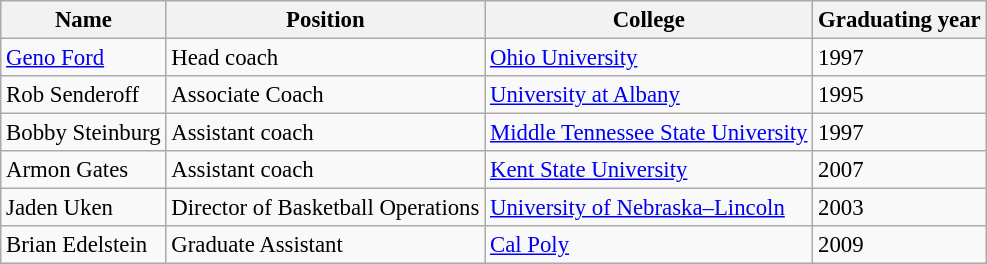<table class="wikitable" style="font-size: 95%;">
<tr>
<th><strong>Name</strong></th>
<th><strong>Position</strong></th>
<th><strong>College</strong></th>
<th><strong>Graduating year</strong></th>
</tr>
<tr>
<td><a href='#'>Geno Ford</a></td>
<td>Head coach</td>
<td><a href='#'>Ohio University</a></td>
<td>1997</td>
</tr>
<tr>
<td>Rob Senderoff</td>
<td>Associate Coach</td>
<td><a href='#'>University at Albany</a></td>
<td>1995</td>
</tr>
<tr>
<td>Bobby Steinburg</td>
<td>Assistant coach</td>
<td><a href='#'>Middle Tennessee State University</a></td>
<td>1997</td>
</tr>
<tr>
<td>Armon Gates</td>
<td>Assistant coach</td>
<td><a href='#'>Kent State University</a></td>
<td>2007</td>
</tr>
<tr>
<td>Jaden Uken</td>
<td>Director of Basketball Operations</td>
<td><a href='#'>University of Nebraska–Lincoln</a></td>
<td>2003</td>
</tr>
<tr>
<td>Brian Edelstein</td>
<td>Graduate Assistant</td>
<td><a href='#'>Cal Poly</a></td>
<td>2009</td>
</tr>
</table>
